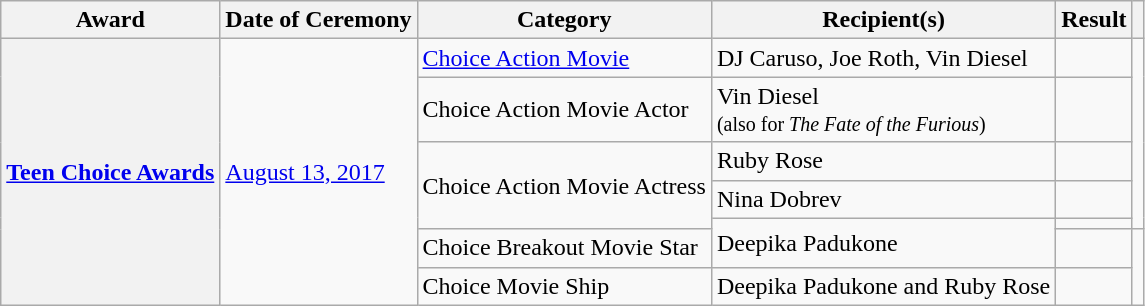<table class="wikitable sortable plainrowheaders">
<tr>
<th scope="col">Award</th>
<th scope="col">Date of Ceremony</th>
<th scope="col">Category</th>
<th scope="col">Recipient(s)</th>
<th scope="col">Result</th>
<th scope="col"></th>
</tr>
<tr>
<th rowspan="7"><strong><a href='#'>Teen Choice Awards</a></strong></th>
<td rowspan="7"><a href='#'>August 13, 2017</a></td>
<td><a href='#'>Choice Action Movie</a></td>
<td>DJ Caruso, Joe Roth, Vin Diesel</td>
<td></td>
<td rowspan="5"></td>
</tr>
<tr>
<td>Choice Action Movie Actor</td>
<td>Vin Diesel<br><small>(also for <em>The Fate of the Furious</em>)</small></td>
<td></td>
</tr>
<tr>
<td rowspan="3">Choice Action Movie Actress</td>
<td>Ruby Rose</td>
<td></td>
</tr>
<tr>
<td>Nina Dobrev</td>
<td></td>
</tr>
<tr>
<td rowspan="2">Deepika Padukone</td>
<td></td>
</tr>
<tr>
<td>Choice Breakout Movie Star</td>
<td></td>
<td rowspan="2"></td>
</tr>
<tr>
<td>Choice Movie Ship</td>
<td>Deepika Padukone and Ruby Rose</td>
<td></td>
</tr>
</table>
